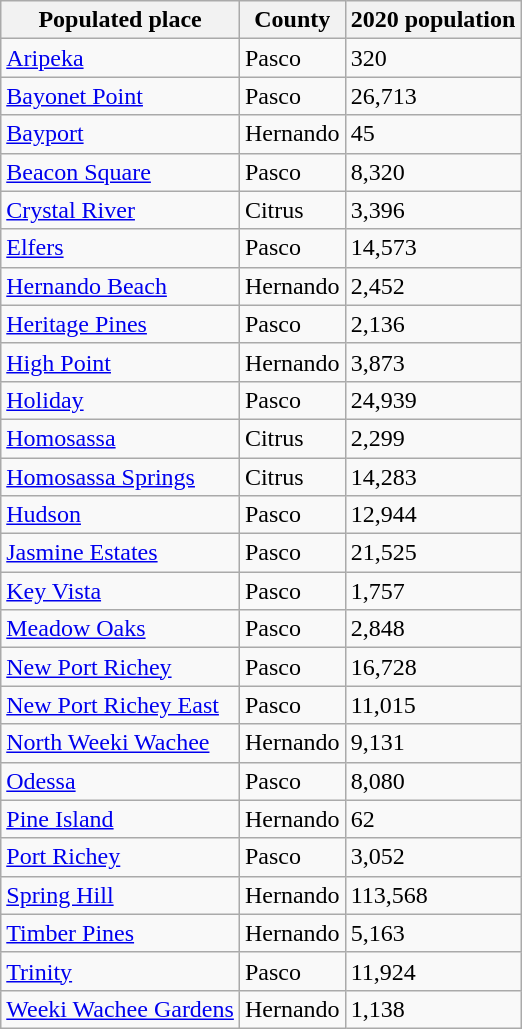<table class="wikitable">
<tr>
<th>Populated place</th>
<th>County</th>
<th>2020 population</th>
</tr>
<tr>
<td><a href='#'>Aripeka</a></td>
<td>Pasco</td>
<td>320</td>
</tr>
<tr>
<td><a href='#'>Bayonet Point</a></td>
<td>Pasco</td>
<td>26,713</td>
</tr>
<tr>
<td><a href='#'>Bayport</a></td>
<td>Hernando</td>
<td>45</td>
</tr>
<tr>
<td><a href='#'>Beacon Square</a></td>
<td>Pasco</td>
<td>8,320</td>
</tr>
<tr>
<td><a href='#'>Crystal River</a></td>
<td>Citrus</td>
<td>3,396</td>
</tr>
<tr>
<td><a href='#'>Elfers</a></td>
<td>Pasco</td>
<td>14,573</td>
</tr>
<tr>
<td><a href='#'>Hernando Beach</a></td>
<td>Hernando</td>
<td>2,452</td>
</tr>
<tr>
<td><a href='#'>Heritage Pines</a></td>
<td>Pasco</td>
<td>2,136</td>
</tr>
<tr>
<td><a href='#'>High Point</a></td>
<td>Hernando</td>
<td>3,873</td>
</tr>
<tr>
<td><a href='#'>Holiday</a></td>
<td>Pasco</td>
<td>24,939</td>
</tr>
<tr>
<td><a href='#'>Homosassa</a></td>
<td>Citrus</td>
<td>2,299</td>
</tr>
<tr>
<td><a href='#'>Homosassa Springs</a></td>
<td>Citrus</td>
<td>14,283</td>
</tr>
<tr>
<td><a href='#'>Hudson</a></td>
<td>Pasco</td>
<td>12,944</td>
</tr>
<tr>
<td><a href='#'>Jasmine Estates</a></td>
<td>Pasco</td>
<td>21,525</td>
</tr>
<tr>
<td><a href='#'>Key Vista</a></td>
<td>Pasco</td>
<td>1,757</td>
</tr>
<tr>
<td><a href='#'>Meadow Oaks</a></td>
<td>Pasco</td>
<td>2,848</td>
</tr>
<tr>
<td><a href='#'>New Port Richey</a></td>
<td>Pasco</td>
<td>16,728</td>
</tr>
<tr>
<td><a href='#'>New Port Richey East</a></td>
<td>Pasco</td>
<td>11,015</td>
</tr>
<tr>
<td><a href='#'>North Weeki Wachee</a></td>
<td>Hernando</td>
<td>9,131</td>
</tr>
<tr>
<td><a href='#'>Odessa</a></td>
<td>Pasco</td>
<td>8,080</td>
</tr>
<tr>
<td><a href='#'>Pine Island</a></td>
<td>Hernando</td>
<td>62</td>
</tr>
<tr>
<td><a href='#'>Port Richey</a></td>
<td>Pasco</td>
<td>3,052</td>
</tr>
<tr>
<td><a href='#'>Spring Hill</a></td>
<td>Hernando</td>
<td>113,568</td>
</tr>
<tr>
<td><a href='#'>Timber Pines</a></td>
<td>Hernando</td>
<td>5,163</td>
</tr>
<tr>
<td><a href='#'>Trinity</a></td>
<td>Pasco</td>
<td>11,924</td>
</tr>
<tr>
<td><a href='#'>Weeki Wachee Gardens</a></td>
<td>Hernando</td>
<td>1,138</td>
</tr>
</table>
